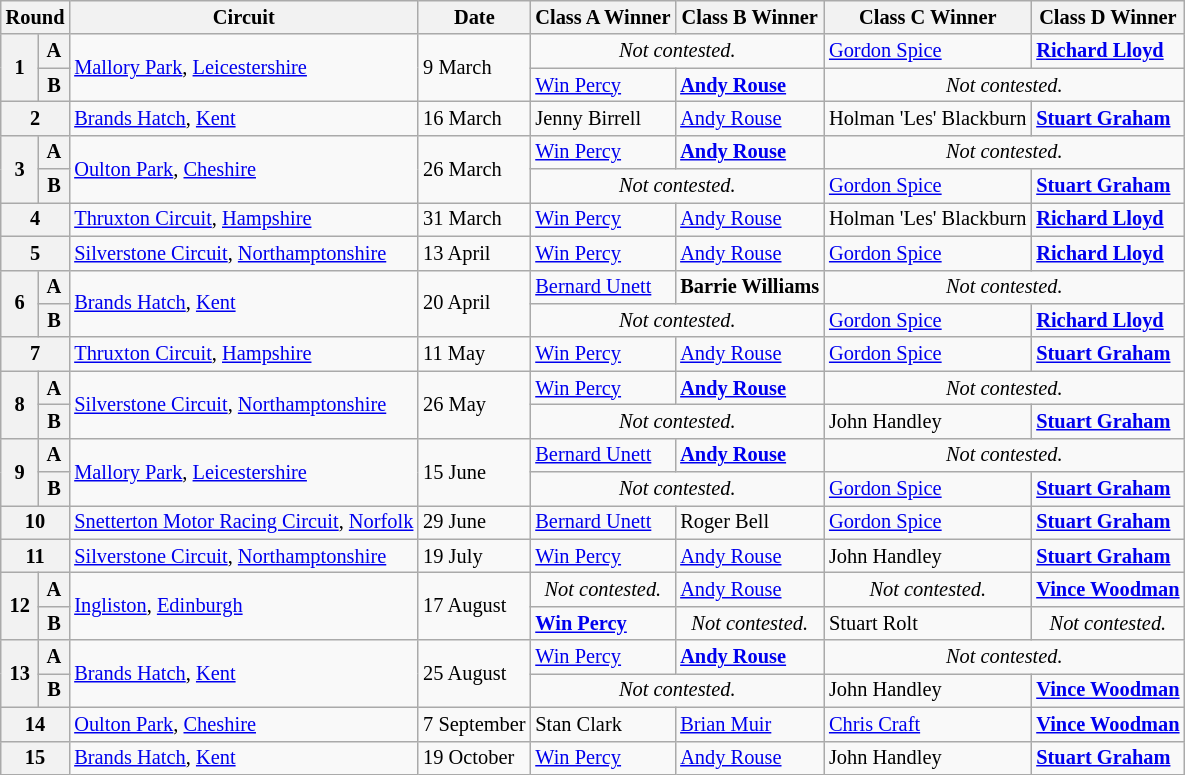<table class="wikitable" style="font-size: 85%;">
<tr>
<th colspan=2>Round</th>
<th>Circuit</th>
<th>Date</th>
<th>Class A Winner</th>
<th>Class B Winner</th>
<th>Class C Winner</th>
<th>Class D Winner</th>
</tr>
<tr>
<th rowspan=2>1</th>
<th>A</th>
<td rowspan=2><a href='#'>Mallory Park</a>, <a href='#'>Leicestershire</a></td>
<td rowspan=2>9 March</td>
<td colspan=2 align=center><em>Not contested.</em></td>
<td> <a href='#'>Gordon Spice</a></td>
<td> <strong><a href='#'>Richard Lloyd</a></strong></td>
</tr>
<tr>
<th>B</th>
<td> <a href='#'>Win Percy</a></td>
<td> <strong><a href='#'>Andy Rouse</a></strong></td>
<td colspan=2 align=center><em>Not contested.</em></td>
</tr>
<tr>
<th colspan=2>2</th>
<td><a href='#'>Brands Hatch</a>, <a href='#'>Kent</a></td>
<td>16 March</td>
<td> Jenny Birrell</td>
<td> <a href='#'>Andy Rouse</a></td>
<td> Holman 'Les' Blackburn</td>
<td> <strong><a href='#'>Stuart Graham</a></strong></td>
</tr>
<tr>
<th rowspan=2>3</th>
<th>A</th>
<td rowspan=2><a href='#'>Oulton Park</a>, <a href='#'>Cheshire</a></td>
<td rowspan=2>26 March</td>
<td> <a href='#'>Win Percy</a></td>
<td> <strong><a href='#'>Andy Rouse</a></strong></td>
<td colspan=2 align=center><em>Not contested.</em></td>
</tr>
<tr>
<th>B</th>
<td colspan=2 align=center><em>Not contested.</em></td>
<td> <a href='#'>Gordon Spice</a></td>
<td> <strong><a href='#'>Stuart Graham</a></strong></td>
</tr>
<tr>
<th colspan=2>4</th>
<td><a href='#'>Thruxton Circuit</a>, <a href='#'>Hampshire</a></td>
<td>31 March</td>
<td> <a href='#'>Win Percy</a></td>
<td> <a href='#'>Andy Rouse</a></td>
<td> Holman 'Les' Blackburn</td>
<td> <strong><a href='#'>Richard Lloyd</a></strong></td>
</tr>
<tr>
<th colspan=2>5</th>
<td><a href='#'>Silverstone Circuit</a>, <a href='#'>Northamptonshire</a></td>
<td>13 April</td>
<td> <a href='#'>Win Percy</a></td>
<td> <a href='#'>Andy Rouse</a></td>
<td> <a href='#'>Gordon Spice</a></td>
<td> <strong><a href='#'>Richard Lloyd</a></strong></td>
</tr>
<tr>
<th rowspan=2>6</th>
<th>A</th>
<td rowspan=2><a href='#'>Brands Hatch</a>, <a href='#'>Kent</a></td>
<td rowspan=2>20 April</td>
<td> <a href='#'>Bernard Unett</a></td>
<td> <strong>Barrie Williams</strong></td>
<td colspan=2 align=center><em>Not contested.</em></td>
</tr>
<tr>
<th>B</th>
<td colspan=2 align=center><em>Not contested.</em></td>
<td> <a href='#'>Gordon Spice</a></td>
<td> <strong><a href='#'>Richard Lloyd</a></strong></td>
</tr>
<tr>
<th colspan=2>7</th>
<td><a href='#'>Thruxton Circuit</a>, <a href='#'>Hampshire</a></td>
<td>11 May</td>
<td> <a href='#'>Win Percy</a></td>
<td> <a href='#'>Andy Rouse</a></td>
<td> <a href='#'>Gordon Spice</a></td>
<td> <strong><a href='#'>Stuart Graham</a></strong></td>
</tr>
<tr>
<th rowspan=2>8</th>
<th>A</th>
<td rowspan=2><a href='#'>Silverstone Circuit</a>, <a href='#'>Northamptonshire</a></td>
<td rowspan=2>26 May</td>
<td> <a href='#'>Win Percy</a></td>
<td> <strong><a href='#'>Andy Rouse</a></strong></td>
<td colspan=2 align=center><em>Not contested.</em></td>
</tr>
<tr>
<th>B</th>
<td colspan=2 align=center><em>Not contested.</em></td>
<td> John Handley</td>
<td> <strong><a href='#'>Stuart Graham</a></strong></td>
</tr>
<tr>
<th rowspan=2>9</th>
<th>A</th>
<td rowspan=2><a href='#'>Mallory Park</a>, <a href='#'>Leicestershire</a></td>
<td rowspan=2>15 June</td>
<td> <a href='#'>Bernard Unett</a></td>
<td> <strong><a href='#'>Andy Rouse</a></strong></td>
<td colspan=2 align=center><em>Not contested.</em></td>
</tr>
<tr>
<th>B</th>
<td colspan=2 align=center><em>Not contested.</em></td>
<td> <a href='#'>Gordon Spice</a></td>
<td> <strong><a href='#'>Stuart Graham</a></strong></td>
</tr>
<tr>
<th colspan=2>10</th>
<td><a href='#'>Snetterton Motor Racing Circuit</a>, <a href='#'>Norfolk</a></td>
<td>29 June</td>
<td> <a href='#'>Bernard Unett</a></td>
<td> Roger Bell</td>
<td> <a href='#'>Gordon Spice</a></td>
<td> <strong><a href='#'>Stuart Graham</a></strong></td>
</tr>
<tr>
<th colspan=2>11</th>
<td><a href='#'>Silverstone Circuit</a>, <a href='#'>Northamptonshire</a></td>
<td>19 July</td>
<td> <a href='#'>Win Percy</a></td>
<td> <a href='#'>Andy Rouse</a></td>
<td> John Handley</td>
<td> <strong><a href='#'>Stuart Graham</a></strong></td>
</tr>
<tr>
<th rowspan=2>12</th>
<th>A</th>
<td rowspan=2><a href='#'>Ingliston</a>, <a href='#'>Edinburgh</a></td>
<td rowspan=2>17 August</td>
<td align=center><em>Not contested.</em></td>
<td> <a href='#'>Andy Rouse</a></td>
<td align=center><em>Not contested.</em></td>
<td> <strong><a href='#'>Vince Woodman</a></strong></td>
</tr>
<tr>
<th>B</th>
<td> <strong><a href='#'>Win Percy</a></strong></td>
<td align=center><em>Not contested.</em></td>
<td> Stuart Rolt</td>
<td align=center><em>Not contested.</em></td>
</tr>
<tr>
<th rowspan=2>13</th>
<th>A</th>
<td rowspan=2><a href='#'>Brands Hatch</a>, <a href='#'>Kent</a></td>
<td rowspan=2>25 August</td>
<td> <a href='#'>Win Percy</a></td>
<td> <strong><a href='#'>Andy Rouse</a></strong></td>
<td colspan=2 align=center><em>Not contested.</em></td>
</tr>
<tr>
<th>B</th>
<td colspan=2 align=center><em>Not contested.</em></td>
<td> John Handley</td>
<td> <strong><a href='#'>Vince Woodman</a></strong></td>
</tr>
<tr>
<th colspan=2>14</th>
<td><a href='#'>Oulton Park</a>, <a href='#'>Cheshire</a></td>
<td>7 September</td>
<td> Stan Clark</td>
<td> <a href='#'>Brian Muir</a></td>
<td> <a href='#'>Chris Craft</a></td>
<td> <strong><a href='#'>Vince Woodman</a></strong></td>
</tr>
<tr>
<th colspan=2>15</th>
<td><a href='#'>Brands Hatch</a>, <a href='#'>Kent</a></td>
<td>19 October</td>
<td> <a href='#'>Win Percy</a></td>
<td> <a href='#'>Andy Rouse</a></td>
<td> John Handley</td>
<td> <strong><a href='#'>Stuart Graham</a></strong></td>
</tr>
</table>
